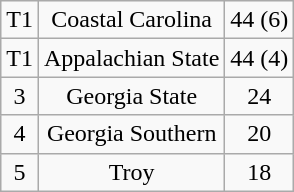<table class="wikitable" style="display: inline-table;">
<tr align="center">
<td>T1</td>
<td>Coastal Carolina</td>
<td>44 (6)</td>
</tr>
<tr align="center">
<td>T1</td>
<td>Appalachian State</td>
<td>44 (4)</td>
</tr>
<tr align="center">
<td>3</td>
<td>Georgia State</td>
<td>24</td>
</tr>
<tr align="center">
<td>4</td>
<td>Georgia Southern</td>
<td>20</td>
</tr>
<tr align="center">
<td>5</td>
<td>Troy</td>
<td>18</td>
</tr>
</table>
